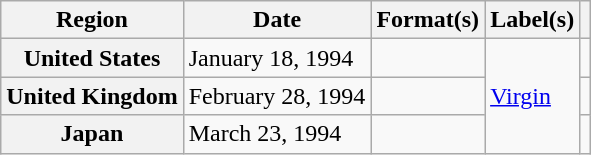<table class="wikitable plainrowheaders">
<tr>
<th scope="col">Region</th>
<th scope="col">Date</th>
<th scope="col">Format(s)</th>
<th scope="col">Label(s)</th>
<th scope="col"></th>
</tr>
<tr>
<th scope="row">United States</th>
<td>January 18, 1994</td>
<td></td>
<td rowspan="3"><a href='#'>Virgin</a></td>
<td align="center"></td>
</tr>
<tr>
<th scope="row">United Kingdom</th>
<td>February 28, 1994</td>
<td></td>
<td align="center"></td>
</tr>
<tr>
<th scope="row">Japan</th>
<td>March 23, 1994</td>
<td></td>
<td align="center"></td>
</tr>
</table>
